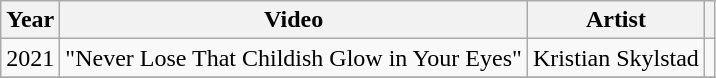<table class="wikitable sortable">
<tr>
<th>Year</th>
<th>Video</th>
<th>Artist</th>
<th></th>
</tr>
<tr>
<td>2021</td>
<td>"Never Lose That Childish Glow in Your Eyes"</td>
<td>Kristian Skylstad</td>
<td></td>
</tr>
<tr>
</tr>
</table>
